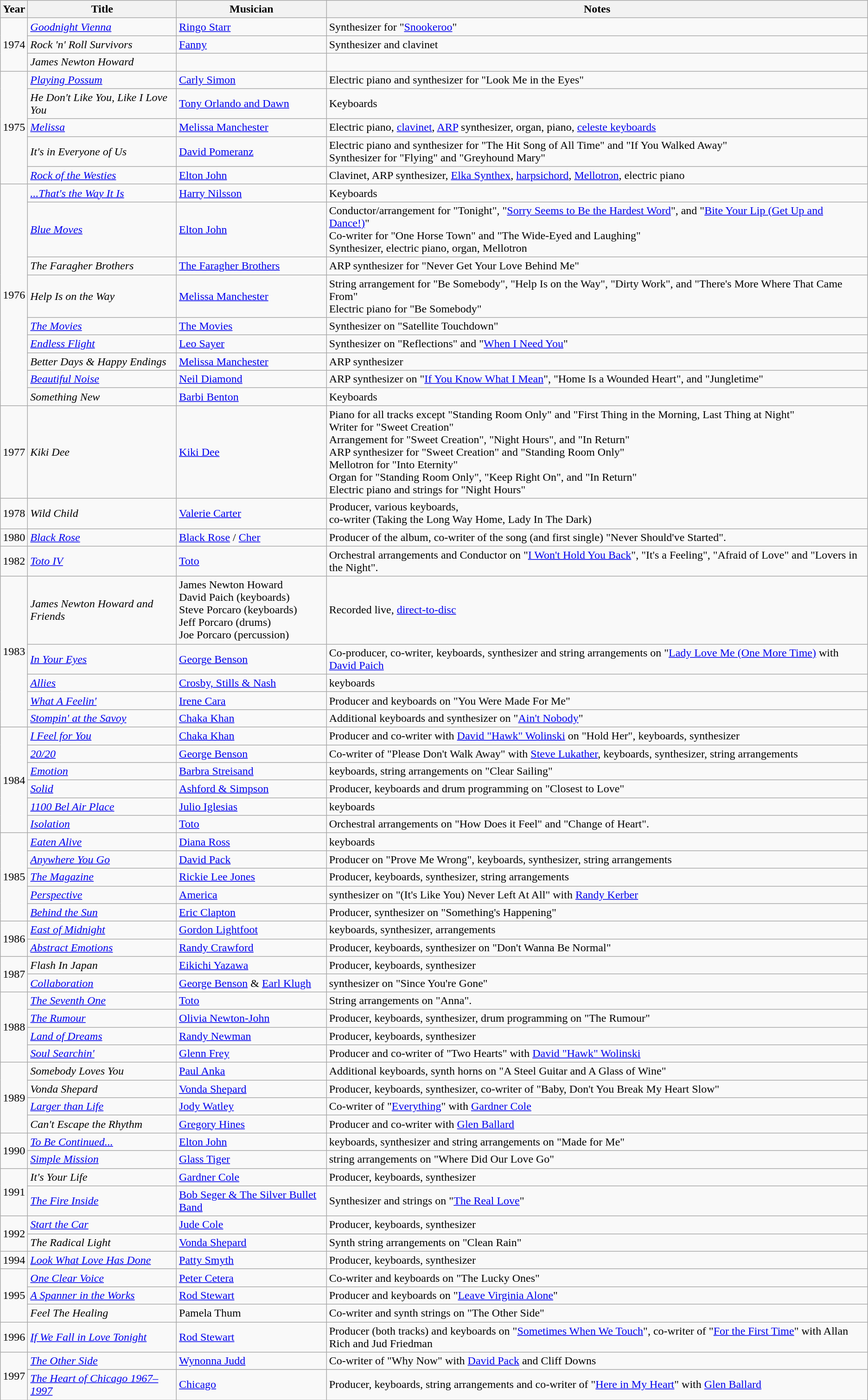<table class="wikitable">
<tr>
<th>Year</th>
<th>Title</th>
<th>Musician</th>
<th>Notes</th>
</tr>
<tr>
<td rowspan="3">1974</td>
<td><em><a href='#'>Goodnight Vienna</a></em></td>
<td><a href='#'>Ringo Starr</a></td>
<td>Synthesizer for "<a href='#'>Snookeroo</a>"</td>
</tr>
<tr>
<td><em>Rock 'n' Roll Survivors</em></td>
<td><a href='#'>Fanny</a></td>
<td>Synthesizer and clavinet</td>
</tr>
<tr>
<td><em>James Newton Howard</em></td>
<td></td>
<td></td>
</tr>
<tr>
<td rowspan="5">1975</td>
<td><em><a href='#'>Playing Possum</a></em></td>
<td><a href='#'>Carly Simon</a></td>
<td>Electric piano and synthesizer for "Look Me in the Eyes"</td>
</tr>
<tr>
<td><em>He Don't Like You, Like I Love You</em></td>
<td><a href='#'>Tony Orlando and Dawn</a></td>
<td>Keyboards</td>
</tr>
<tr>
<td><em><a href='#'>Melissa</a></em></td>
<td><a href='#'>Melissa Manchester</a></td>
<td>Electric piano, <a href='#'>clavinet</a>, <a href='#'>ARP</a> synthesizer, organ, piano, <a href='#'>celeste keyboards</a></td>
</tr>
<tr>
<td><em>It's in Everyone of Us</em></td>
<td><a href='#'>David Pomeranz</a></td>
<td>Electric piano and synthesizer for "The Hit Song of All Time" and "If You Walked Away"<br>Synthesizer for "Flying" and "Greyhound Mary"</td>
</tr>
<tr>
<td><em><a href='#'>Rock of the Westies</a></em></td>
<td><a href='#'>Elton John</a></td>
<td>Clavinet, ARP synthesizer, <a href='#'>Elka Synthex</a>, <a href='#'>harpsichord</a>, <a href='#'>Mellotron</a>, electric piano</td>
</tr>
<tr>
<td rowspan="9">1976</td>
<td><em><a href='#'>...That's the Way It Is</a></em></td>
<td><a href='#'>Harry Nilsson</a></td>
<td>Keyboards</td>
</tr>
<tr>
<td><em><a href='#'>Blue Moves</a></em></td>
<td><a href='#'>Elton John</a></td>
<td>Conductor/arrangement for "Tonight", "<a href='#'>Sorry Seems to Be the Hardest Word</a>", and "<a href='#'>Bite Your Lip (Get Up and Dance!)</a>"<br>Co-writer for "One Horse Town" and "The Wide-Eyed and Laughing"<br>Synthesizer, electric piano, organ, Mellotron</td>
</tr>
<tr>
<td><em>The Faragher Brothers</em></td>
<td><a href='#'>The Faragher Brothers</a></td>
<td>ARP synthesizer for "Never Get Your Love Behind Me"</td>
</tr>
<tr>
<td><em>Help Is on the Way</em></td>
<td><a href='#'>Melissa Manchester</a></td>
<td>String arrangement for "Be Somebody", "Help Is on the Way", "Dirty Work", and "There's More Where That Came From"<br>Electric piano for "Be Somebody"</td>
</tr>
<tr>
<td><em><a href='#'>The Movies</a></em></td>
<td><a href='#'>The Movies</a></td>
<td>Synthesizer on "Satellite Touchdown"</td>
</tr>
<tr>
<td><em><a href='#'>Endless Flight</a></em></td>
<td><a href='#'>Leo Sayer</a></td>
<td>Synthesizer on "Reflections" and "<a href='#'>When I Need You</a>"</td>
</tr>
<tr>
<td><em>Better Days & Happy Endings</em></td>
<td><a href='#'>Melissa Manchester</a></td>
<td>ARP synthesizer</td>
</tr>
<tr>
<td><em><a href='#'>Beautiful Noise</a></em></td>
<td><a href='#'>Neil Diamond</a></td>
<td>ARP synthesizer on "<a href='#'>If You Know What I Mean</a>", "Home Is a Wounded Heart", and "Jungletime"</td>
</tr>
<tr>
<td><em>Something New</em></td>
<td><a href='#'>Barbi Benton</a></td>
<td>Keyboards</td>
</tr>
<tr>
<td>1977</td>
<td><em>Kiki Dee</em></td>
<td><a href='#'>Kiki Dee</a></td>
<td>Piano for all tracks except "Standing Room Only" and "First Thing in the Morning, Last Thing at Night"<br>Writer for "Sweet Creation"<br>Arrangement for "Sweet Creation", "Night Hours", and "In Return"<br>ARP synthesizer for "Sweet Creation" and "Standing Room Only"<br>Mellotron for "Into Eternity"<br>Organ for "Standing Room Only", "Keep Right On", and "In Return"<br>Electric piano and strings for "Night Hours"</td>
</tr>
<tr>
<td>1978</td>
<td><em>Wild Child</em></td>
<td><a href='#'>Valerie Carter</a></td>
<td>Producer, various keyboards,<br>co-writer (Taking the Long Way Home, Lady In The Dark)</td>
</tr>
<tr>
<td>1980</td>
<td><em><a href='#'>Black Rose</a></em></td>
<td><a href='#'>Black Rose</a> / <a href='#'>Cher</a></td>
<td>Producer of the album, co-writer of the song (and first single) "Never Should've Started".</td>
</tr>
<tr>
<td>1982</td>
<td><em><a href='#'>Toto IV</a></em></td>
<td><a href='#'>Toto</a></td>
<td>Orchestral arrangements and Conductor on "<a href='#'>I Won't Hold You Back</a>", "It's a Feeling", "Afraid of Love" and "Lovers in the Night".</td>
</tr>
<tr>
<td rowspan="5">1983</td>
<td><em>James Newton Howard and Friends</em></td>
<td>James Newton Howard<br>David Paich (keyboards)<br>Steve Porcaro (keyboards)<br>Jeff Porcaro (drums)<br>Joe Porcaro (percussion)</td>
<td>Recorded live, <a href='#'>direct-to-disc</a></td>
</tr>
<tr>
<td><em><a href='#'>In Your Eyes</a></em></td>
<td><a href='#'>George Benson</a></td>
<td>Co-producer, co-writer, keyboards, synthesizer and string arrangements on "<a href='#'>Lady Love Me (One More Time)</a> with <a href='#'>David Paich</a></td>
</tr>
<tr>
<td><em><a href='#'>Allies</a></em></td>
<td><a href='#'>Crosby, Stills & Nash</a></td>
<td>keyboards</td>
</tr>
<tr>
<td><em><a href='#'>What A Feelin'</a></em></td>
<td><a href='#'>Irene Cara</a></td>
<td>Producer and keyboards on "You Were Made For Me"</td>
</tr>
<tr>
<td><em><a href='#'>Stompin' at the Savoy</a></em></td>
<td><a href='#'>Chaka Khan</a></td>
<td>Additional keyboards and synthesizer on "<a href='#'>Ain't Nobody</a>"</td>
</tr>
<tr>
<td rowspan="6">1984</td>
<td><em><a href='#'>I Feel for You</a></em></td>
<td><a href='#'>Chaka Khan</a></td>
<td>Producer and co-writer with <a href='#'>David "Hawk" Wolinski</a> on "Hold Her", keyboards, synthesizer</td>
</tr>
<tr>
<td><em><a href='#'>20/20</a></em></td>
<td><a href='#'>George Benson</a></td>
<td>Co-writer of "Please Don't Walk Away" with <a href='#'>Steve Lukather</a>, keyboards, synthesizer, string arrangements</td>
</tr>
<tr>
<td><em><a href='#'>Emotion</a></em></td>
<td><a href='#'>Barbra Streisand</a></td>
<td>keyboards, string arrangements on "Clear Sailing"</td>
</tr>
<tr>
<td><em><a href='#'>Solid</a></em></td>
<td><a href='#'>Ashford & Simpson</a></td>
<td>Producer, keyboards and drum programming on "Closest to Love"</td>
</tr>
<tr>
<td><em><a href='#'>1100 Bel Air Place</a></em></td>
<td><a href='#'>Julio Iglesias</a></td>
<td>keyboards</td>
</tr>
<tr>
<td><em><a href='#'>Isolation</a></em></td>
<td><a href='#'>Toto</a></td>
<td>Orchestral arrangements on "How Does it Feel" and "Change of Heart".</td>
</tr>
<tr>
<td rowspan="5">1985</td>
<td><em><a href='#'>Eaten Alive</a></em></td>
<td><a href='#'>Diana Ross</a></td>
<td>keyboards</td>
</tr>
<tr>
<td><em><a href='#'>Anywhere You Go</a></em></td>
<td><a href='#'>David Pack</a></td>
<td>Producer on "Prove Me Wrong", keyboards, synthesizer, string arrangements</td>
</tr>
<tr>
<td><em><a href='#'>The Magazine</a></em></td>
<td><a href='#'>Rickie Lee Jones</a></td>
<td>Producer, keyboards, synthesizer, string arrangements</td>
</tr>
<tr>
<td><em><a href='#'>Perspective</a></em></td>
<td><a href='#'>America</a></td>
<td>synthesizer on "(It's Like You) Never Left At All" with <a href='#'>Randy Kerber</a></td>
</tr>
<tr>
<td><em><a href='#'>Behind the Sun</a></em></td>
<td><a href='#'>Eric Clapton</a></td>
<td>Producer, synthesizer on "Something's Happening"</td>
</tr>
<tr>
<td rowspan="2">1986</td>
<td><em><a href='#'>East of Midnight</a></em></td>
<td><a href='#'>Gordon Lightfoot</a></td>
<td>keyboards, synthesizer, arrangements</td>
</tr>
<tr>
<td><em><a href='#'>Abstract Emotions</a></em></td>
<td><a href='#'>Randy Crawford</a></td>
<td>Producer, keyboards, synthesizer on "Don't Wanna Be Normal"</td>
</tr>
<tr>
<td rowspan="2">1987</td>
<td><em>Flash In Japan</em></td>
<td><a href='#'>Eikichi Yazawa</a></td>
<td>Producer, keyboards, synthesizer</td>
</tr>
<tr>
<td><em><a href='#'>Collaboration</a></em></td>
<td><a href='#'>George Benson</a> & <a href='#'>Earl Klugh</a></td>
<td>synthesizer on "Since You're Gone"</td>
</tr>
<tr>
<td rowspan="4">1988</td>
<td><em><a href='#'>The Seventh One</a></em></td>
<td><a href='#'>Toto</a></td>
<td>String arrangements on "Anna".</td>
</tr>
<tr>
<td><em><a href='#'>The Rumour</a></em></td>
<td><a href='#'>Olivia Newton-John</a></td>
<td>Producer, keyboards, synthesizer, drum programming on "The Rumour"</td>
</tr>
<tr>
<td><em><a href='#'>Land of Dreams</a></em></td>
<td><a href='#'>Randy Newman</a></td>
<td>Producer, keyboards, synthesizer</td>
</tr>
<tr>
<td><em><a href='#'>Soul Searchin'</a></em></td>
<td><a href='#'>Glenn Frey</a></td>
<td>Producer and co-writer of "Two Hearts" with <a href='#'>David "Hawk" Wolinski</a></td>
</tr>
<tr>
<td rowspan="4">1989</td>
<td><em>Somebody Loves You</em></td>
<td><a href='#'>Paul Anka</a></td>
<td>Additional keyboards, synth horns on "A Steel Guitar and A Glass of Wine"</td>
</tr>
<tr>
<td><em>Vonda Shepard</em></td>
<td><a href='#'>Vonda Shepard</a></td>
<td>Producer, keyboards, synthesizer, co-writer of "Baby, Don't You Break My Heart Slow"</td>
</tr>
<tr>
<td><em><a href='#'>Larger than Life</a></em></td>
<td><a href='#'>Jody Watley</a></td>
<td>Co-writer of "<a href='#'>Everything</a>" with <a href='#'>Gardner Cole</a></td>
</tr>
<tr>
<td><em>Can't Escape the Rhythm</em></td>
<td><a href='#'>Gregory Hines</a></td>
<td>Producer and co-writer with <a href='#'>Glen Ballard</a></td>
</tr>
<tr>
<td rowspan="2">1990</td>
<td><em><a href='#'>To Be Continued...</a></em></td>
<td><a href='#'>Elton John</a></td>
<td>keyboards, synthesizer and string arrangements on "Made for Me"</td>
</tr>
<tr>
<td><em><a href='#'>Simple Mission</a></em></td>
<td><a href='#'>Glass Tiger</a></td>
<td>string arrangements on "Where Did Our Love Go"</td>
</tr>
<tr>
<td rowspan="2">1991</td>
<td><em>It's Your Life</em></td>
<td><a href='#'>Gardner Cole</a></td>
<td>Producer, keyboards, synthesizer</td>
</tr>
<tr>
<td><em><a href='#'>The Fire Inside</a></em></td>
<td><a href='#'>Bob Seger & The Silver Bullet Band</a></td>
<td>Synthesizer and strings on "<a href='#'>The Real Love</a>"</td>
</tr>
<tr>
<td rowspan="2">1992</td>
<td><em><a href='#'>Start the Car</a></em></td>
<td><a href='#'>Jude Cole</a></td>
<td>Producer, keyboards, synthesizer</td>
</tr>
<tr>
<td><em>The Radical Light</em></td>
<td><a href='#'>Vonda Shepard</a></td>
<td>Synth string arrangements on "Clean Rain"</td>
</tr>
<tr>
<td>1994</td>
<td><em><a href='#'>Look What Love Has Done</a></em></td>
<td><a href='#'>Patty Smyth</a></td>
<td>Producer, keyboards, synthesizer</td>
</tr>
<tr>
<td rowspan="3">1995</td>
<td><em><a href='#'>One Clear Voice</a></em></td>
<td><a href='#'>Peter Cetera</a></td>
<td>Co-writer and keyboards on "The Lucky Ones"</td>
</tr>
<tr>
<td><em><a href='#'>A Spanner in the Works</a></em></td>
<td><a href='#'>Rod Stewart</a></td>
<td>Producer and keyboards on "<a href='#'>Leave Virginia Alone</a>"</td>
</tr>
<tr>
<td><em>Feel The Healing</em></td>
<td>Pamela Thum</td>
<td>Co-writer and synth strings on "The Other Side"</td>
</tr>
<tr>
<td>1996</td>
<td><em><a href='#'>If We Fall in Love Tonight</a></em></td>
<td><a href='#'>Rod Stewart</a></td>
<td>Producer (both tracks) and keyboards on "<a href='#'>Sometimes When We Touch</a>", co-writer of "<a href='#'>For the First Time</a>" with Allan Rich and Jud Friedman</td>
</tr>
<tr>
<td rowspan="2">1997</td>
<td><em><a href='#'>The Other Side</a></em></td>
<td><a href='#'>Wynonna Judd</a></td>
<td>Co-writer of "Why Now" with <a href='#'>David Pack</a> and Cliff Downs</td>
</tr>
<tr>
<td><em><a href='#'>The Heart of Chicago 1967–1997</a></em></td>
<td><a href='#'>Chicago</a></td>
<td>Producer, keyboards, string arrangements and co-writer of "<a href='#'>Here in My Heart</a>" with <a href='#'>Glen Ballard</a></td>
</tr>
</table>
